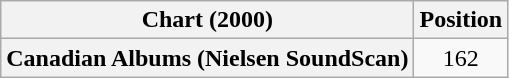<table class="wikitable plainrowheaders" style="text-align:center">
<tr>
<th>Chart (2000)</th>
<th>Position</th>
</tr>
<tr>
<th scope="row">Canadian Albums (Nielsen SoundScan)</th>
<td>162</td>
</tr>
</table>
